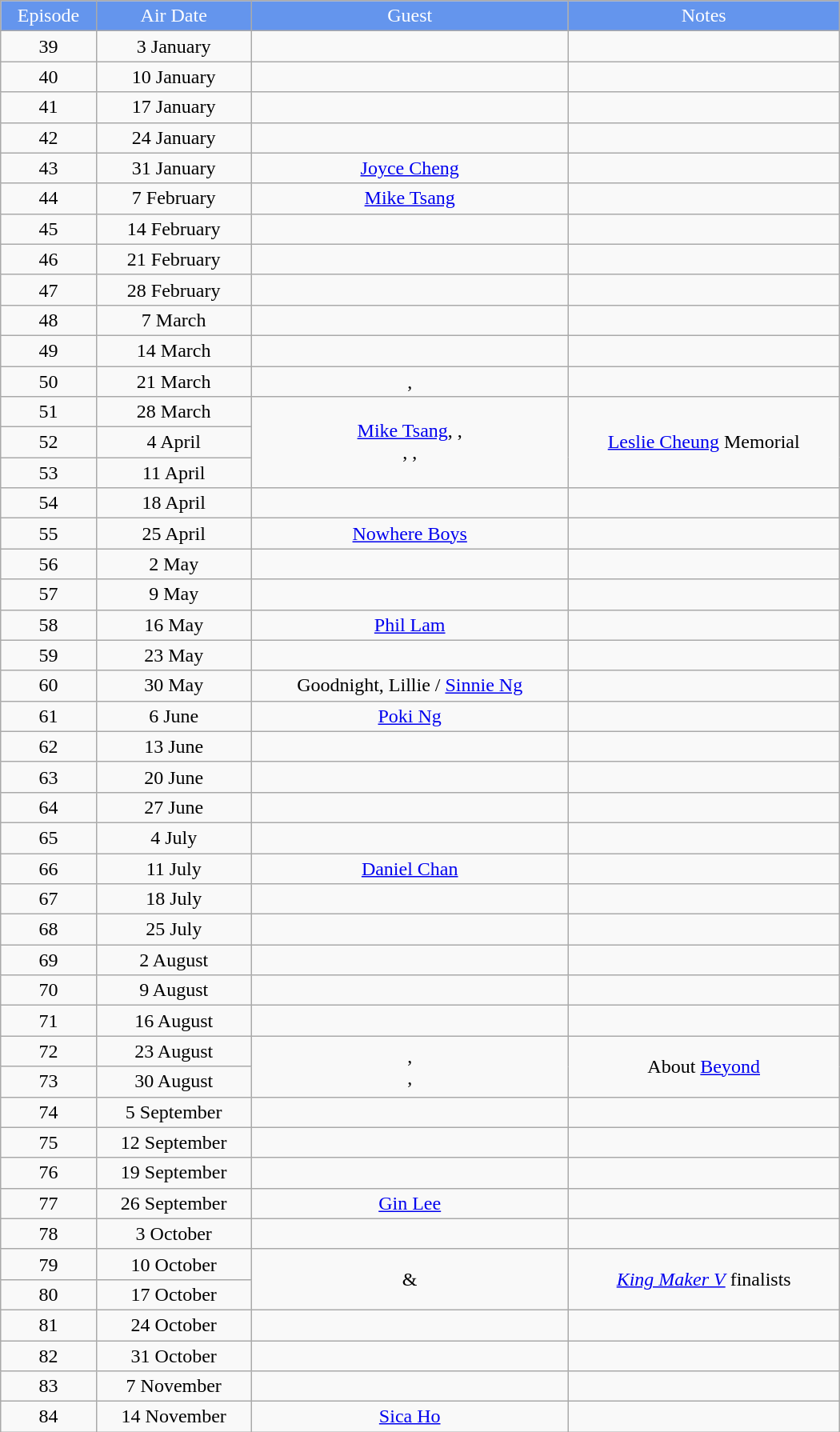<table class="wikitable" style="text-align:center;" width="700px"{|class="wikitable" style="text-align:center">
<tr style="background:cornflowerblue; color:white">
<td>Episode</td>
<td>Air Date</td>
<td>Guest</td>
<td>Notes</td>
</tr>
<tr>
<td>39</td>
<td>3 January</td>
<td></td>
<td></td>
</tr>
<tr>
<td>40</td>
<td>10 January</td>
<td></td>
<td></td>
</tr>
<tr>
<td>41</td>
<td>17 January</td>
<td></td>
<td></td>
</tr>
<tr>
<td>42</td>
<td>24 January</td>
<td></td>
<td></td>
</tr>
<tr>
<td>43</td>
<td>31 January</td>
<td><a href='#'>Joyce Cheng</a></td>
<td></td>
</tr>
<tr>
<td>44</td>
<td>7 February</td>
<td><a href='#'>Mike Tsang</a></td>
<td></td>
</tr>
<tr>
<td>45</td>
<td>14 February</td>
<td></td>
<td></td>
</tr>
<tr>
<td>46</td>
<td>21 February</td>
<td></td>
<td></td>
</tr>
<tr>
<td>47</td>
<td>28 February</td>
<td></td>
<td></td>
</tr>
<tr>
<td>48</td>
<td>7 March</td>
<td></td>
<td></td>
</tr>
<tr>
<td>49</td>
<td>14 March</td>
<td></td>
<td></td>
</tr>
<tr>
<td>50</td>
<td>21 March</td>
<td>, </td>
<td></td>
</tr>
<tr>
<td>51</td>
<td>28 March</td>
<td rowspan="3"><a href='#'>Mike Tsang</a>, , <br>, ,<br> </td>
<td rowspan="3"><a href='#'>Leslie Cheung</a> Memorial</td>
</tr>
<tr>
<td>52</td>
<td>4 April</td>
</tr>
<tr>
<td>53</td>
<td>11 April</td>
</tr>
<tr>
<td>54</td>
<td>18 April</td>
<td></td>
<td></td>
</tr>
<tr>
<td>55</td>
<td>25 April</td>
<td><a href='#'>Nowhere Boys</a></td>
<td></td>
</tr>
<tr>
<td>56</td>
<td>2 May</td>
<td></td>
<td></td>
</tr>
<tr>
<td>57</td>
<td>9 May</td>
<td></td>
<td></td>
</tr>
<tr>
<td>58</td>
<td>16 May</td>
<td><a href='#'>Phil Lam</a></td>
<td></td>
</tr>
<tr>
<td>59</td>
<td>23 May</td>
<td></td>
<td></td>
</tr>
<tr>
<td>60</td>
<td>30 May</td>
<td>Goodnight, Lillie / <a href='#'>Sinnie Ng</a></td>
<td></td>
</tr>
<tr>
<td>61</td>
<td>6 June</td>
<td><a href='#'>Poki Ng</a></td>
<td></td>
</tr>
<tr>
<td>62</td>
<td>13 June</td>
<td></td>
<td></td>
</tr>
<tr>
<td>63</td>
<td>20 June</td>
<td></td>
<td></td>
</tr>
<tr>
<td>64</td>
<td>27 June</td>
<td></td>
<td></td>
</tr>
<tr>
<td>65</td>
<td>4 July</td>
<td></td>
<td></td>
</tr>
<tr>
<td>66</td>
<td>11 July</td>
<td><a href='#'>Daniel Chan</a></td>
<td></td>
</tr>
<tr>
<td>67</td>
<td>18 July</td>
<td></td>
<td></td>
</tr>
<tr>
<td>68</td>
<td>25 July</td>
<td></td>
<td></td>
</tr>
<tr>
<td>69</td>
<td>2 August</td>
<td></td>
<td></td>
</tr>
<tr>
<td>70</td>
<td>9 August</td>
<td></td>
<td></td>
</tr>
<tr>
<td>71</td>
<td>16 August</td>
<td></td>
<td></td>
</tr>
<tr>
<td>72</td>
<td>23 August</td>
<td rowspan="2">, <br>, </td>
<td rowspan="2">About <a href='#'>Beyond</a></td>
</tr>
<tr>
<td>73</td>
<td>30 August</td>
</tr>
<tr>
<td>74</td>
<td>5 September</td>
<td></td>
<td></td>
</tr>
<tr>
<td>75</td>
<td>12 September</td>
<td></td>
<td></td>
</tr>
<tr>
<td>76</td>
<td>19 September</td>
<td></td>
<td></td>
</tr>
<tr>
<td>77</td>
<td>26 September</td>
<td><a href='#'>Gin Lee</a></td>
<td></td>
</tr>
<tr>
<td>78</td>
<td>3 October</td>
<td></td>
<td></td>
</tr>
<tr>
<td>79</td>
<td>10 October</td>
<td rowspan="2"> & </td>
<td rowspan="2"><em><a href='#'>King Maker V</a></em> finalists</td>
</tr>
<tr>
<td>80</td>
<td>17 October</td>
</tr>
<tr>
<td>81</td>
<td>24 October</td>
<td></td>
<td></td>
</tr>
<tr>
<td>82</td>
<td>31 October</td>
<td></td>
<td></td>
</tr>
<tr>
<td>83</td>
<td>7 November</td>
<td></td>
<td></td>
</tr>
<tr>
<td>84</td>
<td>14 November</td>
<td><a href='#'>Sica Ho</a></td>
<td></td>
</tr>
</table>
